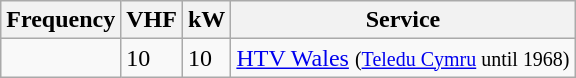<table class="wikitable sortable">
<tr>
<th>Frequency</th>
<th>VHF</th>
<th>kW</th>
<th>Service</th>
</tr>
<tr>
<td></td>
<td>10</td>
<td>10</td>
<td><a href='#'>HTV Wales</a> <small>(<a href='#'>Teledu Cymru</a> until 1968)</small></td>
</tr>
</table>
